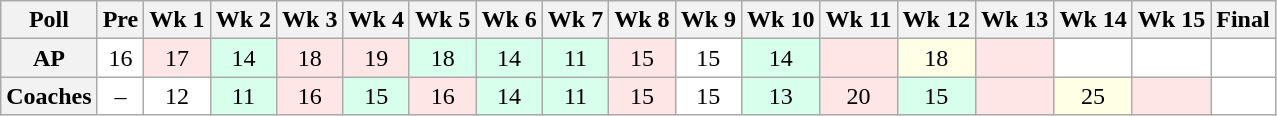<table class="wikitable" style="white-space:nowrap;">
<tr>
<th>Poll</th>
<th>Pre</th>
<th>Wk 1</th>
<th>Wk 2</th>
<th>Wk 3</th>
<th>Wk 4</th>
<th>Wk 5</th>
<th>Wk 6</th>
<th>Wk 7</th>
<th>Wk 8</th>
<th>Wk 9</th>
<th>Wk 10</th>
<th>Wk 11</th>
<th>Wk 12</th>
<th>Wk 13</th>
<th>Wk 14</th>
<th>Wk 15</th>
<th>Final</th>
</tr>
<tr style="text-align:center;">
<th>AP</th>
<td style="background:#FFF;">16</td>
<td style="background:#FFE6E6;">17</td>
<td style="background:#D8FFEB;">14</td>
<td style="background:#FFE6E6;">18</td>
<td style="background:#FFE6E6;">19</td>
<td style="background:#D8FFEB;">18</td>
<td style="background:#D8FFEB;">14</td>
<td style="background:#D8FFEB;">11</td>
<td style="background:#FFE6E6;">15</td>
<td style="background:#FFF;">15</td>
<td style="background:#D8FFEB;">14</td>
<td style="background:#FFE6E6;"></td>
<td style="background:#FFFFE6;">18</td>
<td style="background:#FFE6E6;"></td>
<td style="background:#FFF;"></td>
<td style="background:#FFF;"></td>
<td style="background:#FFF;"></td>
</tr>
<tr style="text-align:center;">
<th>Coaches</th>
<td style="background:#FFF;">–</td>
<td style="background:#FFF;">12</td>
<td style="background:#D8FFEB;">11</td>
<td style="background:#FFE6E6;">16</td>
<td style="background:#D8FFEB;">15</td>
<td style="background:#FFE6E6;">16</td>
<td style="background:#D8FFEB;">14</td>
<td style="background:#D8FFEB;">11</td>
<td style="background:#FFE6E6;">15</td>
<td style="background:#FFF;">15</td>
<td style="background:#D8FFEB;">13</td>
<td style="background:#FFE6E6;">20</td>
<td style="background:#D8FFEB;">15</td>
<td style="background:#FFE6E6;"></td>
<td style="background:#FFFFE6;">25</td>
<td style="background:#FFE6E6;"></td>
<td style="background:#FFF;"></td>
</tr>
</table>
